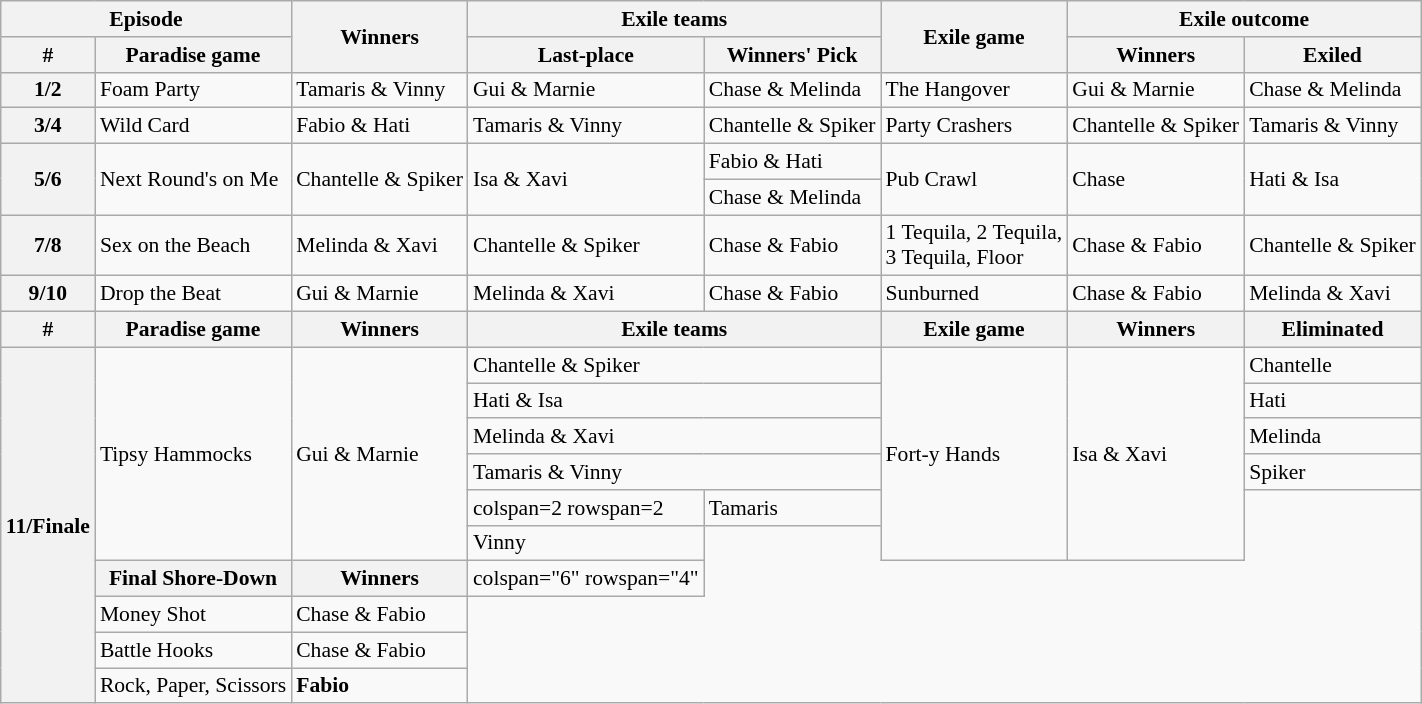<table class="wikitable" style="font-size:90%; white-space:nowrap">
<tr>
<th colspan=2>Episode</th>
<th rowspan=2>Winners</th>
<th colspan=2>Exile teams</th>
<th rowspan=2>Exile game</th>
<th colspan=2>Exile outcome</th>
</tr>
<tr>
<th>#</th>
<th>Paradise game</th>
<th>Last-place</th>
<th>Winners' Pick</th>
<th>Winners</th>
<th>Exiled</th>
</tr>
<tr>
<th>1/2</th>
<td>Foam Party</td>
<td>Tamaris & Vinny</td>
<td>Gui & Marnie</td>
<td>Chase & Melinda</td>
<td>The Hangover</td>
<td>Gui & Marnie</td>
<td>Chase & Melinda</td>
</tr>
<tr>
<th>3/4</th>
<td>Wild Card</td>
<td>Fabio & Hati</td>
<td>Tamaris & Vinny</td>
<td>Chantelle & Spiker</td>
<td>Party Crashers</td>
<td>Chantelle & Spiker</td>
<td>Tamaris & Vinny</td>
</tr>
<tr>
<th rowspan=2>5/6</th>
<td rowspan="2">Next Round's on Me</td>
<td rowspan="2">Chantelle & Spiker</td>
<td rowspan="2">Isa & Xavi</td>
<td>Fabio & Hati</td>
<td rowspan="2">Pub Crawl</td>
<td rowspan="2">Chase</td>
<td rowspan="2">Hati & Isa</td>
</tr>
<tr>
<td>Chase & Melinda</td>
</tr>
<tr>
<th>7/8</th>
<td>Sex on the Beach</td>
<td>Melinda & Xavi</td>
<td>Chantelle & Spiker</td>
<td>Chase & Fabio</td>
<td>1 Tequila, 2 Tequila,<br>3 Tequila, Floor</td>
<td>Chase & Fabio</td>
<td>Chantelle & Spiker</td>
</tr>
<tr>
<th>9/10</th>
<td>Drop the Beat</td>
<td>Gui & Marnie</td>
<td>Melinda & Xavi</td>
<td>Chase & Fabio</td>
<td>Sunburned</td>
<td>Chase & Fabio</td>
<td>Melinda & Xavi</td>
</tr>
<tr>
<th>#</th>
<th>Paradise game</th>
<th>Winners</th>
<th colspan=2>Exile teams</th>
<th>Exile game</th>
<th>Winners</th>
<th>Eliminated</th>
</tr>
<tr>
<th rowspan=15>11/Finale</th>
<td rowspan=6>Tipsy Hammocks</td>
<td rowspan=6>Gui & Marnie</td>
<td colspan=2>Chantelle & Spiker</td>
<td rowspan=6>Fort-y Hands</td>
<td rowspan=6>Isa & Xavi</td>
<td>Chantelle</td>
</tr>
<tr>
<td colspan=2>Hati & Isa</td>
<td>Hati</td>
</tr>
<tr>
<td colspan=2>Melinda & Xavi</td>
<td>Melinda</td>
</tr>
<tr>
<td colspan=2>Tamaris & Vinny</td>
<td>Spiker</td>
</tr>
<tr>
<td>colspan=2 rowspan=2 </td>
<td>Tamaris</td>
</tr>
<tr>
<td>Vinny</td>
</tr>
<tr>
<th>Final Shore-Down</th>
<th>Winners</th>
<td>colspan="6" rowspan="4" </td>
</tr>
<tr>
<td>Money Shot</td>
<td>Chase & Fabio</td>
</tr>
<tr>
<td>Battle Hooks</td>
<td>Chase & Fabio</td>
</tr>
<tr>
<td>Rock, Paper, Scissors</td>
<td><strong>Fabio</strong></td>
</tr>
</table>
